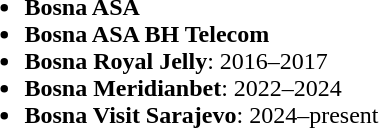<table>
<tr style="vertical-align: top;">
<td><br><ul><li><strong>Bosna ASA</strong></li><li><strong>Bosna ASA BH Telecom</strong></li><li><strong>Bosna Royal Jelly</strong>: 2016–2017</li><li><strong>Bosna Meridianbet</strong>: 2022–2024</li><li><strong>Bosna Visit Sarajevo</strong>: 2024–present</li></ul></td>
</tr>
</table>
